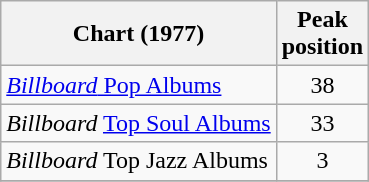<table class="wikitable">
<tr>
<th>Chart (1977)</th>
<th>Peak<br>position</th>
</tr>
<tr>
<td><a href='#'><em>Billboard</em> Pop Albums</a></td>
<td align=center>38</td>
</tr>
<tr>
<td><em>Billboard</em> <a href='#'>Top Soul Albums</a></td>
<td align=center>33</td>
</tr>
<tr>
<td><em>Billboard</em> Top Jazz Albums</td>
<td align=center>3</td>
</tr>
<tr>
</tr>
</table>
